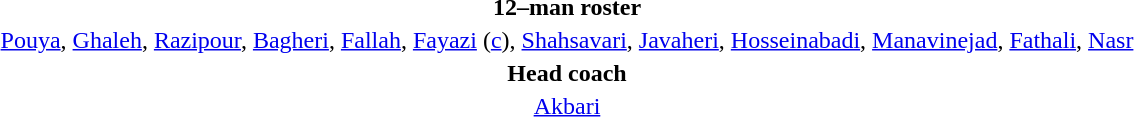<table style="text-align: center; margin-top: 2em; margin-left: auto; margin-right: auto">
<tr>
<td><strong>12–man roster</strong></td>
</tr>
<tr>
<td><a href='#'>Pouya</a>, <a href='#'>Ghaleh</a>, <a href='#'>Razipour</a>, <a href='#'>Bagheri</a>, <a href='#'>Fallah</a>, <a href='#'>Fayazi</a> (<a href='#'>c</a>), <a href='#'>Shahsavari</a>, <a href='#'>Javaheri</a>, <a href='#'>Hosseinabadi</a>, <a href='#'>Manavinejad</a>, <a href='#'>Fathali</a>, <a href='#'>Nasr</a></td>
</tr>
<tr>
<td><strong>Head coach</strong></td>
</tr>
<tr>
<td><a href='#'>Akbari</a></td>
</tr>
</table>
